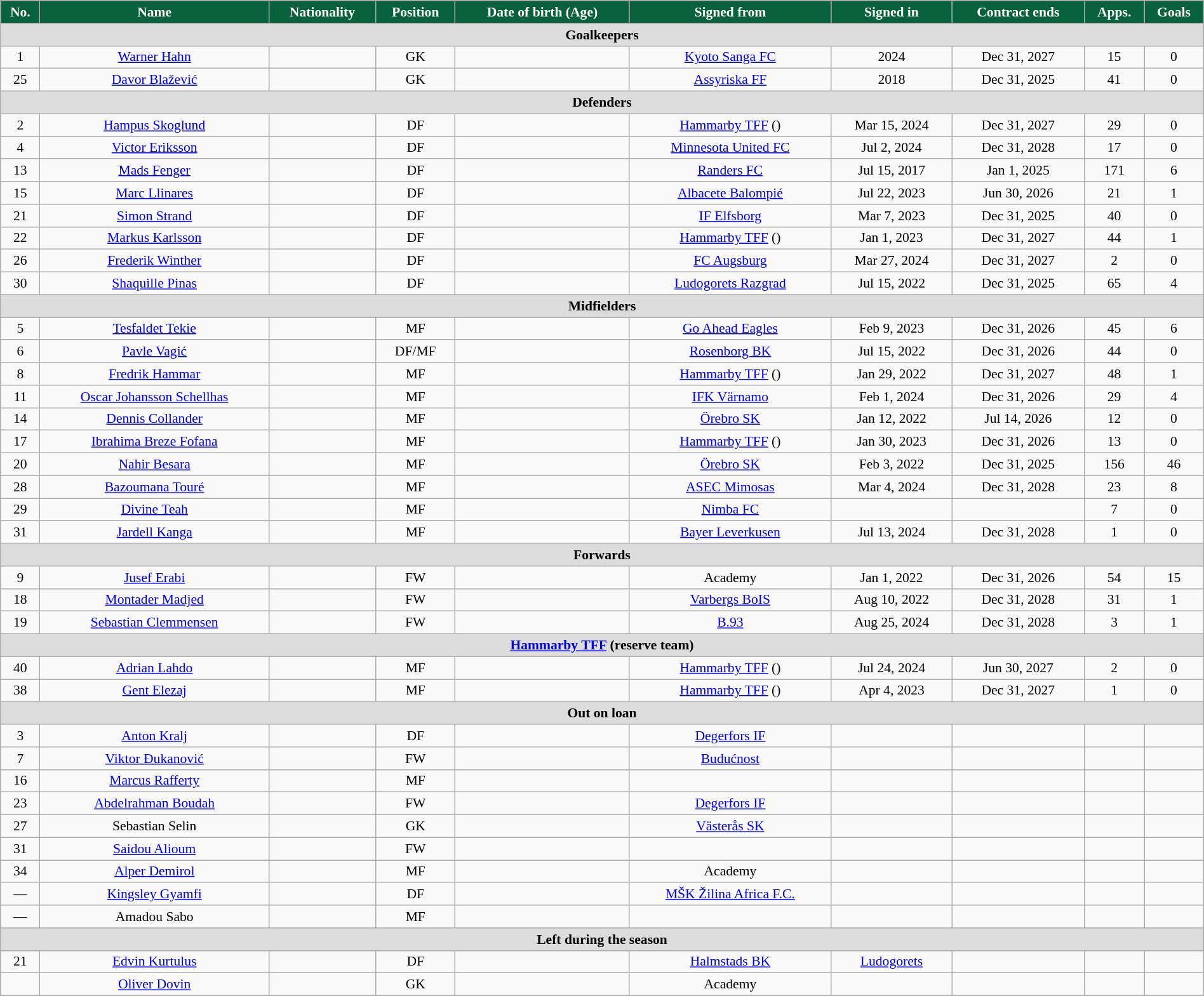<table class="wikitable"  style="text-align:center; font-size:90%; width:100%;">
<tr>
<th style="background:#07613D; color:white; text-align:center;">No.</th>
<th style="background:#07613D; color:white; text-align:center;">Name</th>
<th style="background:#07613D; color:white; text-align:center;">Nationality</th>
<th style="background:#07613D; color:white; text-align:center;">Position</th>
<th style="background:#07613D; color:white; text-align:center;">Date of birth (Age)</th>
<th style="background:#07613D; color:white; text-align:center;">Signed from</th>
<th style="background:#07613D; color:white; text-align:center;">Signed in</th>
<th style="background:#07613D; color:white; text-align:center;">Contract ends</th>
<th style="background:#07613D; color:white; text-align:center;">Apps.</th>
<th style="background:#07613D; color:white; text-align:center;">Goals</th>
</tr>
<tr>
<th colspan="11"  style="background:#dcdcdc; text-align:center;">Goalkeepers</th>
</tr>
<tr>
<td>1</td>
<td><a href='#'>Warner Hahn</a></td>
<td></td>
<td>GK</td>
<td></td>
<td><a href='#'>Kyoto Sanga FC</a></td>
<td>2024</td>
<td>Dec 31, 2027</td>
<td>15</td>
<td>0</td>
</tr>
<tr>
<td>25</td>
<td><a href='#'>Davor Blažević</a></td>
<td></td>
<td>GK</td>
<td></td>
<td><a href='#'>Assyriska FF</a></td>
<td>2018</td>
<td>Dec 31, 2025</td>
<td>41</td>
<td>0</td>
</tr>
<tr>
<th colspan="11"  style="background:#dcdcdc; text-align:center;">Defenders</th>
</tr>
<tr>
<td>2</td>
<td><a href='#'>Hampus Skoglund</a></td>
<td></td>
<td>DF</td>
<td></td>
<td><a href='#'>Hammarby TFF</a> ()</td>
<td>Mar 15, 2024</td>
<td>Dec 31, 2027</td>
<td>29</td>
<td>0</td>
</tr>
<tr>
<td>4</td>
<td><a href='#'>Victor Eriksson</a></td>
<td></td>
<td>DF</td>
<td></td>
<td><a href='#'>Minnesota United FC</a></td>
<td>Jul 2, 2024</td>
<td>Dec 31, 2028</td>
<td>17</td>
<td>0</td>
</tr>
<tr>
<td>13</td>
<td><a href='#'>Mads Fenger</a></td>
<td></td>
<td>DF</td>
<td></td>
<td><a href='#'>Randers FC</a></td>
<td>Jul 15, 2017</td>
<td>Jan 1, 2025</td>
<td>171</td>
<td>6</td>
</tr>
<tr>
<td>15</td>
<td><a href='#'>Marc Llinares</a></td>
<td></td>
<td>DF</td>
<td></td>
<td><a href='#'>Albacete Balompié</a></td>
<td>Jul 22, 2023</td>
<td>Jun 30, 2026</td>
<td>21</td>
<td>1</td>
</tr>
<tr>
<td>21</td>
<td><a href='#'>Simon Strand</a></td>
<td></td>
<td>DF</td>
<td></td>
<td><a href='#'>IF Elfsborg</a></td>
<td>Mar 7, 2023</td>
<td>Dec 31, 2025</td>
<td>40</td>
<td>0</td>
</tr>
<tr>
<td>22</td>
<td><a href='#'>Markus Karlsson</a></td>
<td></td>
<td>DF</td>
<td></td>
<td><a href='#'>Hammarby TFF</a> ()</td>
<td>Jan 1, 2023</td>
<td>Dec 31, 2027</td>
<td>44</td>
<td>1</td>
</tr>
<tr>
<td>26</td>
<td><a href='#'>Frederik Winther</a></td>
<td></td>
<td>DF</td>
<td></td>
<td><a href='#'>FC Augsburg</a></td>
<td>Mar 27, 2024</td>
<td>Dec 31, 2027</td>
<td>2</td>
<td>0</td>
</tr>
<tr>
<td>30</td>
<td><a href='#'>Shaquille Pinas</a></td>
<td></td>
<td>DF</td>
<td></td>
<td><a href='#'>Ludogorets Razgrad</a></td>
<td>Jul 15, 2022</td>
<td>Dec 31, 2025</td>
<td>65</td>
<td>4</td>
</tr>
<tr>
<th colspan="11"  style="background:#dcdcdc; text-align:center;">Midfielders</th>
</tr>
<tr>
<td>5</td>
<td><a href='#'>Tesfaldet Tekie</a></td>
<td></td>
<td>MF</td>
<td></td>
<td><a href='#'>Go Ahead Eagles</a></td>
<td>Feb 9, 2023</td>
<td>Dec 31, 2026</td>
<td>45</td>
<td>6</td>
</tr>
<tr>
<td>6</td>
<td><a href='#'>Pavle Vagić</a></td>
<td></td>
<td>DF/MF</td>
<td></td>
<td><a href='#'>Rosenborg BK</a></td>
<td>Jul 15, 2022</td>
<td>Dec 31, 2026</td>
<td>44</td>
<td>0</td>
</tr>
<tr>
<td>8</td>
<td><a href='#'>Fredrik Hammar</a></td>
<td></td>
<td>MF</td>
<td></td>
<td><a href='#'>Hammarby TFF</a> ()</td>
<td>Jan 29, 2022</td>
<td>Dec 31, 2027</td>
<td>48</td>
<td>1</td>
</tr>
<tr>
<td>11</td>
<td><a href='#'>Oscar Johansson Schellhas</a></td>
<td></td>
<td>MF</td>
<td></td>
<td><a href='#'>IFK Värnamo</a></td>
<td>Feb 1, 2024</td>
<td>Dec 31, 2026</td>
<td>29</td>
<td>4</td>
</tr>
<tr>
<td>14</td>
<td><a href='#'>Dennis Collander</a></td>
<td></td>
<td>MF</td>
<td></td>
<td><a href='#'>Örebro SK</a></td>
<td>Jan 12, 2022</td>
<td>Jul 14, 2026</td>
<td>12</td>
<td>0</td>
</tr>
<tr>
<td>17</td>
<td><a href='#'>Ibrahima Breze Fofana</a></td>
<td></td>
<td>MF</td>
<td></td>
<td><a href='#'>Hammarby TFF</a> ()</td>
<td>Jan 30, 2023</td>
<td>Dec 31, 2026</td>
<td>13</td>
<td>0</td>
</tr>
<tr>
<td>20</td>
<td><a href='#'>Nahir Besara</a></td>
<td></td>
<td>MF</td>
<td></td>
<td><a href='#'>Örebro SK</a></td>
<td>Feb 3, 2022</td>
<td>Dec 31, 2025</td>
<td>156</td>
<td>46</td>
</tr>
<tr>
<td>28</td>
<td><a href='#'>Bazoumana Touré</a></td>
<td></td>
<td>MF</td>
<td></td>
<td><a href='#'>ASEC Mimosas</a></td>
<td>Mar 4, 2024</td>
<td>Dec 31, 2028</td>
<td>23</td>
<td>8</td>
</tr>
<tr>
<td>29</td>
<td><a href='#'>Divine Teah</a></td>
<td></td>
<td>MF</td>
<td></td>
<td><a href='#'>Nimba FC</a></td>
<td></td>
<td></td>
<td>7</td>
<td>0</td>
</tr>
<tr>
<td>31</td>
<td><a href='#'>Jardell Kanga</a></td>
<td></td>
<td>MF</td>
<td></td>
<td><a href='#'>Bayer Leverkusen</a></td>
<td>Jul 13, 2024</td>
<td>Dec 31, 2028</td>
<td>1</td>
<td>0</td>
</tr>
<tr>
<th colspan="11"  style="background:#dcdcdc; text-align:center;">Forwards</th>
</tr>
<tr>
<td>9</td>
<td><a href='#'>Jusef Erabi</a></td>
<td></td>
<td>FW</td>
<td></td>
<td>Academy</td>
<td>Jan 1, 2022</td>
<td>Dec 31, 2026</td>
<td>54</td>
<td>15</td>
</tr>
<tr>
<td>18</td>
<td><a href='#'>Montader Madjed</a></td>
<td></td>
<td>FW</td>
<td></td>
<td><a href='#'>Varbergs BoIS</a></td>
<td>Aug 10, 2022</td>
<td>Dec 31, 2028</td>
<td>31</td>
<td>1</td>
</tr>
<tr>
<td>19</td>
<td><a href='#'>Sebastian Clemmensen</a></td>
<td></td>
<td>FW</td>
<td></td>
<td><a href='#'>B.93</a></td>
<td>Aug 25, 2024</td>
<td>Dec 31, 2028</td>
<td>3</td>
<td>1</td>
</tr>
<tr>
<th colspan="11"  style="background:#dcdcdc; text-align:center;"><a href='#'>Hammarby TFF</a> (reserve team)</th>
</tr>
<tr>
<td>40</td>
<td><a href='#'>Adrian Lahdo</a></td>
<td></td>
<td>MF</td>
<td></td>
<td><a href='#'>Hammarby TFF</a> ()</td>
<td>Jul 24, 2024</td>
<td>Jun 30, 2027</td>
<td>2</td>
<td>0</td>
</tr>
<tr>
<td>38</td>
<td><a href='#'>Gent Elezaj</a></td>
<td></td>
<td>MF</td>
<td></td>
<td><a href='#'>Hammarby TFF</a> ()</td>
<td>Apr 4, 2023</td>
<td>Dec 31, 2027</td>
<td>1</td>
<td>0</td>
</tr>
<tr>
<th colspan="11"  style="background:#dcdcdc; text-align:center;">Out on loan</th>
</tr>
<tr>
<td>3</td>
<td><a href='#'>Anton Kralj</a></td>
<td></td>
<td>DF</td>
<td></td>
<td><a href='#'>Degerfors IF</a></td>
<td></td>
<td></td>
<td></td>
<td></td>
</tr>
<tr>
<td>7</td>
<td><a href='#'>Viktor Đukanović</a></td>
<td></td>
<td>FW</td>
<td></td>
<td><a href='#'>Budućnost</a></td>
<td></td>
<td></td>
<td></td>
<td></td>
</tr>
<tr>
<td>16</td>
<td><a href='#'>Marcus Rafferty</a></td>
<td></td>
<td>MF</td>
<td></td>
<td></td>
<td></td>
<td></td>
<td></td>
<td></td>
</tr>
<tr>
<td>23</td>
<td><a href='#'>Abdelrahman Boudah</a></td>
<td></td>
<td>FW</td>
<td></td>
<td><a href='#'>Degerfors IF</a></td>
<td></td>
<td></td>
<td></td>
<td></td>
</tr>
<tr>
<td>27</td>
<td>Sebastian Selin</td>
<td></td>
<td>GK</td>
<td></td>
<td><a href='#'>Västerås SK</a></td>
<td></td>
<td></td>
<td></td>
<td></td>
</tr>
<tr>
<td>31</td>
<td><a href='#'>Saidou Alioum</a></td>
<td></td>
<td>FW</td>
<td></td>
<td></td>
<td></td>
<td></td>
<td></td>
<td></td>
</tr>
<tr>
<td>34</td>
<td><a href='#'>Alper Demirol </a></td>
<td></td>
<td>MF</td>
<td></td>
<td>Academy</td>
<td></td>
<td></td>
<td></td>
<td></td>
</tr>
<tr>
<td>—</td>
<td><a href='#'>Kingsley Gyamfi</a></td>
<td></td>
<td>DF</td>
<td></td>
<td><a href='#'>MŠK Žilina Africa F.C.</a></td>
<td></td>
<td></td>
<td></td>
<td></td>
</tr>
<tr>
<td>—</td>
<td>Amadou Sabo</td>
<td></td>
<td>MF</td>
<td></td>
<td></td>
<td></td>
<td></td>
<td></td>
<td></td>
</tr>
<tr>
<th colspan="11"  style="background:#dcdcdc; text-align:center;">Left during the season</th>
</tr>
<tr>
<td>21</td>
<td><a href='#'>Edvin Kurtulus</a></td>
<td></td>
<td>DF</td>
<td></td>
<td><a href='#'>Halmstads BK</a></td>
<td><a href='#'>Ludogorets</a></td>
<td></td>
<td></td>
<td></td>
</tr>
<tr>
<td></td>
<td><a href='#'>Oliver Dovin</a></td>
<td></td>
<td>GK</td>
<td></td>
<td>Academy</td>
<td></td>
<td></td>
<td></td>
<td></td>
</tr>
</table>
